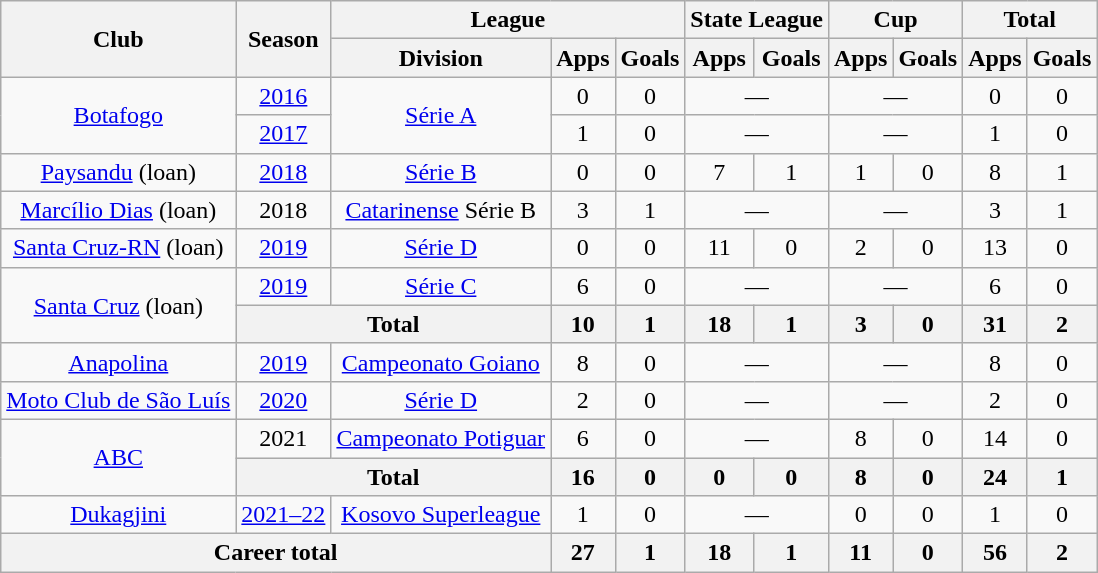<table class="wikitable" style="text-align: center;">
<tr>
<th rowspan="2">Club</th>
<th rowspan="2">Season</th>
<th colspan="3">League</th>
<th colspan="2">State League</th>
<th colspan="2">Cup</th>
<th colspan="2">Total</th>
</tr>
<tr>
<th>Division</th>
<th>Apps</th>
<th>Goals</th>
<th>Apps</th>
<th>Goals</th>
<th>Apps</th>
<th>Goals</th>
<th>Apps</th>
<th>Goals</th>
</tr>
<tr>
<td rowspan="2"><a href='#'>Botafogo</a></td>
<td><a href='#'>2016</a></td>
<td rowspan="2"><a href='#'>Série A</a></td>
<td>0</td>
<td>0</td>
<td colspan="2">—</td>
<td colspan="2">—</td>
<td>0</td>
<td>0</td>
</tr>
<tr>
<td><a href='#'>2017</a></td>
<td>1</td>
<td>0</td>
<td colspan="2">—</td>
<td colspan="2">—</td>
<td>1</td>
<td>0</td>
</tr>
<tr>
<td><a href='#'>Paysandu</a> (loan)</td>
<td><a href='#'>2018</a></td>
<td><a href='#'>Série B</a></td>
<td>0</td>
<td>0</td>
<td>7</td>
<td>1</td>
<td>1</td>
<td>0</td>
<td>8</td>
<td>1</td>
</tr>
<tr>
<td><a href='#'>Marcílio Dias</a> (loan)</td>
<td>2018</td>
<td><a href='#'>Catarinense</a> Série B</td>
<td>3</td>
<td>1</td>
<td colspan="2">—</td>
<td colspan="2">—</td>
<td>3</td>
<td>1</td>
</tr>
<tr>
<td><a href='#'>Santa Cruz-RN</a> (loan)</td>
<td><a href='#'>2019</a></td>
<td><a href='#'>Série D</a></td>
<td>0</td>
<td>0</td>
<td>11</td>
<td>0</td>
<td>2</td>
<td>0</td>
<td>13</td>
<td>0</td>
</tr>
<tr>
<td rowspan="2"><a href='#'>Santa Cruz</a> (loan)</td>
<td><a href='#'>2019</a></td>
<td><a href='#'>Série C</a></td>
<td>6</td>
<td>0</td>
<td colspan="2">—</td>
<td colspan="2">—</td>
<td>6</td>
<td>0</td>
</tr>
<tr>
<th colspan="2">Total</th>
<th>10</th>
<th>1</th>
<th>18</th>
<th>1</th>
<th>3</th>
<th>0</th>
<th>31</th>
<th>2</th>
</tr>
<tr>
<td><a href='#'>Anapolina</a></td>
<td><a href='#'>2019</a></td>
<td><a href='#'>Campeonato Goiano</a></td>
<td>8</td>
<td>0</td>
<td colspan="2">—</td>
<td colspan="2">—</td>
<td>8</td>
<td>0</td>
</tr>
<tr>
<td><a href='#'>Moto Club de São Luís</a></td>
<td><a href='#'>2020</a></td>
<td><a href='#'>Série D</a></td>
<td>2</td>
<td>0</td>
<td colspan="2">—</td>
<td colspan="2">—</td>
<td>2</td>
<td>0</td>
</tr>
<tr>
<td rowspan="2"><a href='#'>ABC</a></td>
<td>2021</td>
<td><a href='#'>Campeonato Potiguar</a></td>
<td>6</td>
<td>0</td>
<td colspan="2">—</td>
<td>8</td>
<td>0</td>
<td>14</td>
<td>0</td>
</tr>
<tr>
<th colspan="2">Total</th>
<th>16</th>
<th>0</th>
<th>0</th>
<th>0</th>
<th>8</th>
<th>0</th>
<th>24</th>
<th>1</th>
</tr>
<tr>
<td><a href='#'>Dukagjini</a></td>
<td><a href='#'>2021–22</a></td>
<td><a href='#'>Kosovo Superleague</a></td>
<td>1</td>
<td>0</td>
<td colspan="2">—</td>
<td>0</td>
<td>0</td>
<td>1</td>
<td>0</td>
</tr>
<tr>
<th colspan=3>Career total</th>
<th>27</th>
<th>1</th>
<th>18</th>
<th>1</th>
<th>11</th>
<th>0</th>
<th>56</th>
<th>2</th>
</tr>
</table>
